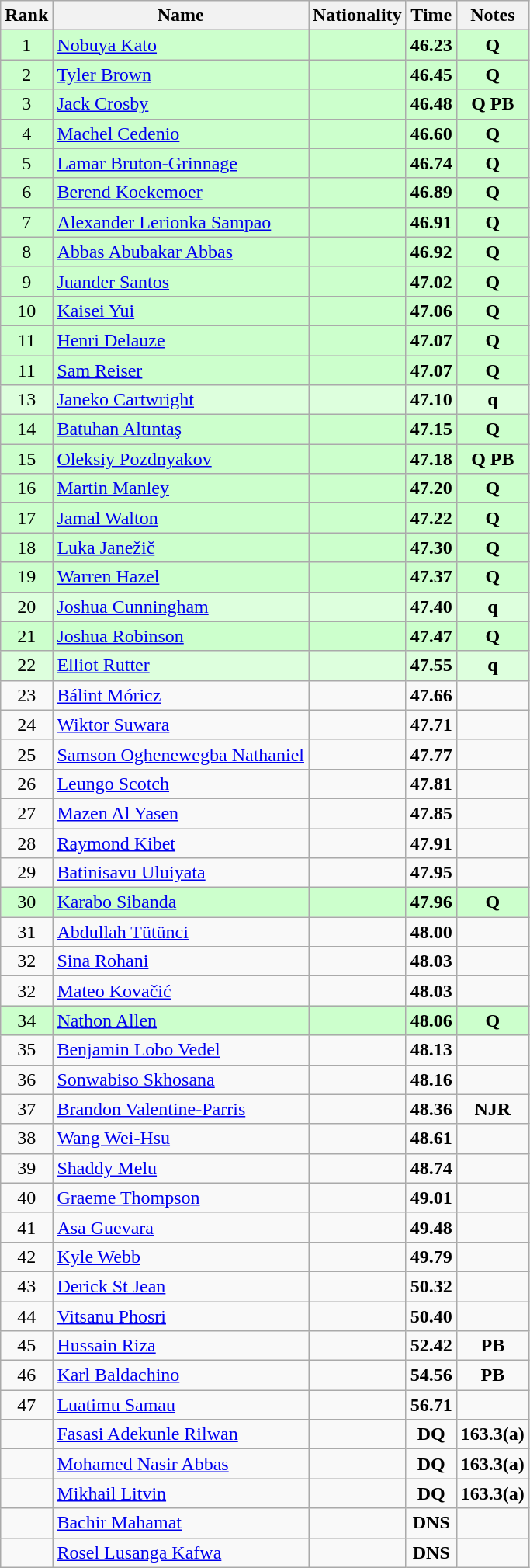<table class="wikitable sortable" style="text-align:center">
<tr>
<th>Rank</th>
<th>Name</th>
<th>Nationality</th>
<th>Time</th>
<th>Notes</th>
</tr>
<tr bgcolor=ccffcc>
<td>1</td>
<td align=left><a href='#'>Nobuya Kato</a></td>
<td align=left></td>
<td><strong>46.23</strong></td>
<td><strong>Q</strong></td>
</tr>
<tr bgcolor=ccffcc>
<td>2</td>
<td align=left><a href='#'>Tyler Brown</a></td>
<td align=left></td>
<td><strong>46.45</strong></td>
<td><strong>Q</strong></td>
</tr>
<tr bgcolor=ccffcc>
<td>3</td>
<td align=left><a href='#'>Jack Crosby</a></td>
<td align=left></td>
<td><strong>46.48</strong></td>
<td><strong>Q PB</strong></td>
</tr>
<tr bgcolor=ccffcc>
<td>4</td>
<td align=left><a href='#'>Machel Cedenio</a></td>
<td align=left></td>
<td><strong>46.60</strong></td>
<td><strong>Q</strong></td>
</tr>
<tr bgcolor=ccffcc>
<td>5</td>
<td align=left><a href='#'>Lamar Bruton-Grinnage</a></td>
<td align=left></td>
<td><strong>46.74</strong></td>
<td><strong>Q</strong></td>
</tr>
<tr bgcolor=ccffcc>
<td>6</td>
<td align=left><a href='#'>Berend Koekemoer</a></td>
<td align=left></td>
<td><strong>46.89</strong></td>
<td><strong>Q</strong></td>
</tr>
<tr bgcolor=ccffcc>
<td>7</td>
<td align=left><a href='#'>Alexander Lerionka Sampao</a></td>
<td align=left></td>
<td><strong>46.91</strong></td>
<td><strong>Q</strong></td>
</tr>
<tr bgcolor=ccffcc>
<td>8</td>
<td align=left><a href='#'>Abbas Abubakar Abbas</a></td>
<td align=left></td>
<td><strong>46.92</strong></td>
<td><strong>Q</strong></td>
</tr>
<tr bgcolor=ccffcc>
<td>9</td>
<td align=left><a href='#'>Juander Santos</a></td>
<td align=left></td>
<td><strong>47.02</strong></td>
<td><strong>Q</strong></td>
</tr>
<tr bgcolor=ccffcc>
<td>10</td>
<td align=left><a href='#'>Kaisei Yui</a></td>
<td align=left></td>
<td><strong>47.06</strong></td>
<td><strong>Q</strong></td>
</tr>
<tr bgcolor=ccffcc>
<td>11</td>
<td align=left><a href='#'>Henri Delauze</a></td>
<td align=left></td>
<td><strong>47.07</strong></td>
<td><strong>Q</strong></td>
</tr>
<tr bgcolor=ccffcc>
<td>11</td>
<td align=left><a href='#'>Sam Reiser</a></td>
<td align=left></td>
<td><strong>47.07</strong></td>
<td><strong>Q</strong></td>
</tr>
<tr bgcolor=ddffdd>
<td>13</td>
<td align=left><a href='#'>Janeko Cartwright</a></td>
<td align=left></td>
<td><strong>47.10</strong></td>
<td><strong>q</strong></td>
</tr>
<tr bgcolor=ccffcc>
<td>14</td>
<td align=left><a href='#'>Batuhan Altıntaş</a></td>
<td align=left></td>
<td><strong>47.15</strong></td>
<td><strong>Q</strong></td>
</tr>
<tr bgcolor=ccffcc>
<td>15</td>
<td align=left><a href='#'>Oleksiy Pozdnyakov</a></td>
<td align=left></td>
<td><strong>47.18</strong></td>
<td><strong>Q PB</strong></td>
</tr>
<tr bgcolor=ccffcc>
<td>16</td>
<td align=left><a href='#'>Martin Manley</a></td>
<td align=left></td>
<td><strong>47.20</strong></td>
<td><strong>Q</strong></td>
</tr>
<tr bgcolor=ccffcc>
<td>17</td>
<td align=left><a href='#'>Jamal Walton</a></td>
<td align=left></td>
<td><strong>47.22</strong></td>
<td><strong>Q</strong></td>
</tr>
<tr bgcolor=ccffcc>
<td>18</td>
<td align=left><a href='#'>Luka Janežič</a></td>
<td align=left></td>
<td><strong>47.30</strong></td>
<td><strong>Q</strong></td>
</tr>
<tr bgcolor=ccffcc>
<td>19</td>
<td align=left><a href='#'>Warren Hazel</a></td>
<td align=left></td>
<td><strong>47.37</strong></td>
<td><strong>Q</strong></td>
</tr>
<tr bgcolor=ddffdd>
<td>20</td>
<td align=left><a href='#'>Joshua Cunningham</a></td>
<td align=left></td>
<td><strong>47.40</strong></td>
<td><strong>q</strong></td>
</tr>
<tr bgcolor=ccffcc>
<td>21</td>
<td align=left><a href='#'>Joshua Robinson</a></td>
<td align=left></td>
<td><strong>47.47</strong></td>
<td><strong>Q</strong></td>
</tr>
<tr bgcolor=ddffdd>
<td>22</td>
<td align=left><a href='#'>Elliot Rutter</a></td>
<td align=left></td>
<td><strong>47.55</strong></td>
<td><strong>q</strong></td>
</tr>
<tr>
<td>23</td>
<td align=left><a href='#'>Bálint Móricz</a></td>
<td align=left></td>
<td><strong>47.66</strong></td>
<td></td>
</tr>
<tr>
<td>24</td>
<td align=left><a href='#'>Wiktor Suwara</a></td>
<td align=left></td>
<td><strong>47.71</strong></td>
<td></td>
</tr>
<tr>
<td>25</td>
<td align=left><a href='#'>Samson Oghenewegba Nathaniel</a></td>
<td align=left></td>
<td><strong>47.77</strong></td>
<td></td>
</tr>
<tr>
<td>26</td>
<td align=left><a href='#'>Leungo Scotch</a></td>
<td align=left></td>
<td><strong>47.81</strong></td>
<td></td>
</tr>
<tr>
<td>27</td>
<td align=left><a href='#'>Mazen Al Yasen</a></td>
<td align=left></td>
<td><strong>47.85</strong></td>
<td></td>
</tr>
<tr>
<td>28</td>
<td align=left><a href='#'>Raymond Kibet</a></td>
<td align=left></td>
<td><strong>47.91</strong></td>
<td></td>
</tr>
<tr>
<td>29</td>
<td align=left><a href='#'>Batinisavu Uluiyata</a></td>
<td align=left></td>
<td><strong>47.95</strong></td>
<td></td>
</tr>
<tr bgcolor=ccffcc>
<td>30</td>
<td align=left><a href='#'>Karabo Sibanda</a></td>
<td align=left></td>
<td><strong>47.96</strong></td>
<td><strong>Q</strong></td>
</tr>
<tr>
<td>31</td>
<td align=left><a href='#'>Abdullah Tütünci</a></td>
<td align=left></td>
<td><strong>48.00</strong></td>
<td></td>
</tr>
<tr>
<td>32</td>
<td align=left><a href='#'>Sina Rohani</a></td>
<td align=left></td>
<td><strong>48.03</strong></td>
<td></td>
</tr>
<tr>
<td>32</td>
<td align=left><a href='#'>Mateo Kovačić</a></td>
<td align=left></td>
<td><strong>48.03</strong></td>
<td></td>
</tr>
<tr bgcolor=ccffcc>
<td>34</td>
<td align=left><a href='#'>Nathon Allen</a></td>
<td align=left></td>
<td><strong>48.06</strong></td>
<td><strong>Q</strong></td>
</tr>
<tr>
<td>35</td>
<td align=left><a href='#'>Benjamin Lobo Vedel</a></td>
<td align=left></td>
<td><strong>48.13</strong></td>
<td></td>
</tr>
<tr>
<td>36</td>
<td align=left><a href='#'>Sonwabiso Skhosana</a></td>
<td align=left></td>
<td><strong>48.16</strong></td>
<td></td>
</tr>
<tr>
<td>37</td>
<td align=left><a href='#'>Brandon Valentine-Parris</a></td>
<td align=left></td>
<td><strong>48.36</strong></td>
<td><strong>NJR</strong></td>
</tr>
<tr>
<td>38</td>
<td align=left><a href='#'>Wang Wei-Hsu</a></td>
<td align=left></td>
<td><strong>48.61</strong></td>
<td></td>
</tr>
<tr>
<td>39</td>
<td align=left><a href='#'>Shaddy Melu</a></td>
<td align=left></td>
<td><strong>48.74</strong></td>
<td></td>
</tr>
<tr>
<td>40</td>
<td align=left><a href='#'>Graeme Thompson</a></td>
<td align=left></td>
<td><strong>49.01</strong></td>
<td></td>
</tr>
<tr>
<td>41</td>
<td align=left><a href='#'>Asa Guevara</a></td>
<td align=left></td>
<td><strong>49.48</strong></td>
<td></td>
</tr>
<tr>
<td>42</td>
<td align=left><a href='#'>Kyle Webb</a></td>
<td align=left></td>
<td><strong>49.79</strong></td>
<td></td>
</tr>
<tr>
<td>43</td>
<td align=left><a href='#'>Derick St Jean</a></td>
<td align=left></td>
<td><strong>50.32</strong></td>
<td></td>
</tr>
<tr>
<td>44</td>
<td align=left><a href='#'>Vitsanu Phosri</a></td>
<td align=left></td>
<td><strong>50.40</strong></td>
<td></td>
</tr>
<tr>
<td>45</td>
<td align=left><a href='#'>Hussain Riza</a></td>
<td align=left></td>
<td><strong>52.42</strong></td>
<td><strong>PB</strong></td>
</tr>
<tr>
<td>46</td>
<td align=left><a href='#'>Karl Baldachino</a></td>
<td align=left></td>
<td><strong>54.56</strong></td>
<td><strong>PB</strong></td>
</tr>
<tr>
<td>47</td>
<td align=left><a href='#'>Luatimu Samau</a></td>
<td align=left></td>
<td><strong>56.71</strong></td>
<td></td>
</tr>
<tr>
<td></td>
<td align=left><a href='#'>Fasasi Adekunle Rilwan</a></td>
<td align=left></td>
<td><strong>DQ</strong></td>
<td><strong>163.3(a)</strong></td>
</tr>
<tr>
<td></td>
<td align=left><a href='#'>Mohamed Nasir Abbas</a></td>
<td align=left></td>
<td><strong>DQ</strong></td>
<td><strong>163.3(a)</strong></td>
</tr>
<tr>
<td></td>
<td align=left><a href='#'>Mikhail Litvin</a></td>
<td align=left></td>
<td><strong>DQ</strong></td>
<td><strong>163.3(a)</strong></td>
</tr>
<tr>
<td></td>
<td align=left><a href='#'>Bachir Mahamat</a></td>
<td align=left></td>
<td><strong>DNS</strong></td>
<td></td>
</tr>
<tr>
<td></td>
<td align=left><a href='#'>Rosel Lusanga Kafwa</a></td>
<td align=left></td>
<td><strong>DNS</strong></td>
<td></td>
</tr>
</table>
